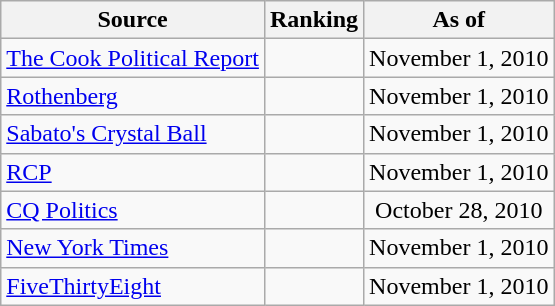<table class="wikitable" style="text-align:center">
<tr>
<th>Source</th>
<th>Ranking</th>
<th>As of</th>
</tr>
<tr>
<td align=left><a href='#'>The Cook Political Report</a></td>
<td></td>
<td>November 1, 2010</td>
</tr>
<tr>
<td align=left><a href='#'>Rothenberg</a></td>
<td></td>
<td>November 1, 2010</td>
</tr>
<tr>
<td align=left><a href='#'>Sabato's Crystal Ball</a></td>
<td></td>
<td>November 1, 2010</td>
</tr>
<tr>
<td align="left"><a href='#'>RCP</a></td>
<td></td>
<td>November 1, 2010</td>
</tr>
<tr>
<td align=left><a href='#'>CQ Politics</a></td>
<td></td>
<td>October 28, 2010</td>
</tr>
<tr>
<td align=left><a href='#'>New York Times</a></td>
<td></td>
<td>November 1, 2010</td>
</tr>
<tr>
<td align=left><a href='#'>FiveThirtyEight</a></td>
<td></td>
<td>November 1, 2010</td>
</tr>
</table>
